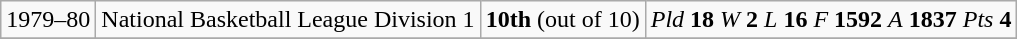<table class="wikitable">
<tr>
<td>1979–80</td>
<td>National Basketball League Division 1</td>
<td><strong>10th</strong> (out of 10)</td>
<td><em> Pld</em> <strong>18</strong>    <em>W</em> <strong>2</strong>    <em>L</em> <strong>16</strong>    <em>F</em> <strong>1592</strong>    <em>A</em> <strong>1837</strong>    <em>Pts</em> <strong>4</strong></td>
</tr>
<tr>
</tr>
</table>
